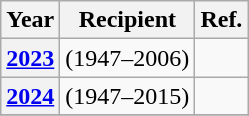<table class="wikitable sortable mw-collapsible">
<tr>
<th>Year</th>
<th>Recipient</th>
<th>Ref.</th>
</tr>
<tr>
<th><a href='#'>2023</a></th>
<td> (1947–2006)</td>
<td></td>
</tr>
<tr>
<th><a href='#'>2024</a></th>
<td> (1947–2015)</td>
<td></td>
</tr>
<tr>
</tr>
</table>
